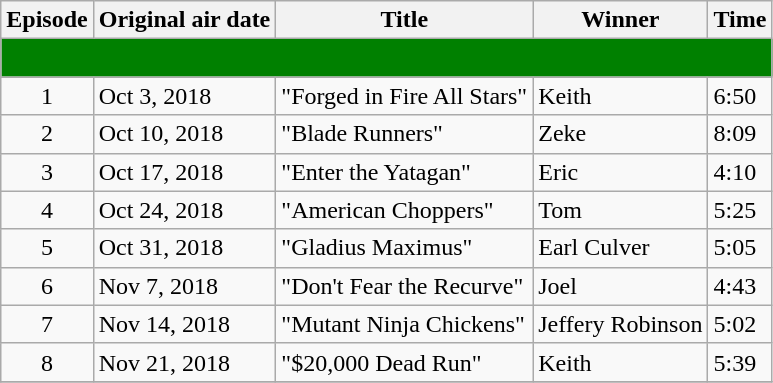<table class="wikitable">
<tr>
<th scope="col">Episode</th>
<th>Original air date</th>
<th scope="col">Title</th>
<th scope="col">Winner</th>
<th scope="col">Time</th>
</tr>
<tr>
<td colspan=5 style="background:green;"> </td>
</tr>
<tr>
<td align=center>1</td>
<td>Oct 3, 2018</td>
<td>"Forged in Fire All Stars"</td>
<td>Keith</td>
<td>6:50</td>
</tr>
<tr>
<td align=center>2</td>
<td>Oct 10, 2018</td>
<td>"Blade Runners"</td>
<td>Zeke</td>
<td>8:09</td>
</tr>
<tr>
<td align=center>3</td>
<td>Oct 17, 2018</td>
<td>"Enter the Yatagan"</td>
<td>Eric</td>
<td>4:10</td>
</tr>
<tr>
<td align=center>4</td>
<td>Oct 24, 2018</td>
<td>"American Choppers"</td>
<td>Tom</td>
<td>5:25</td>
</tr>
<tr>
<td align=center>5</td>
<td>Oct 31, 2018</td>
<td>"Gladius Maximus"</td>
<td>Earl Culver</td>
<td>5:05</td>
</tr>
<tr>
<td align=center>6</td>
<td>Nov 7, 2018</td>
<td>"Don't Fear the Recurve"</td>
<td>Joel</td>
<td>4:43</td>
</tr>
<tr>
<td align=center>7</td>
<td>Nov 14, 2018</td>
<td>"Mutant Ninja Chickens"</td>
<td>Jeffery Robinson</td>
<td>5:02</td>
</tr>
<tr>
<td align=center>8</td>
<td>Nov 21, 2018</td>
<td>"$20,000 Dead Run"</td>
<td>Keith</td>
<td>5:39</td>
</tr>
<tr>
</tr>
</table>
